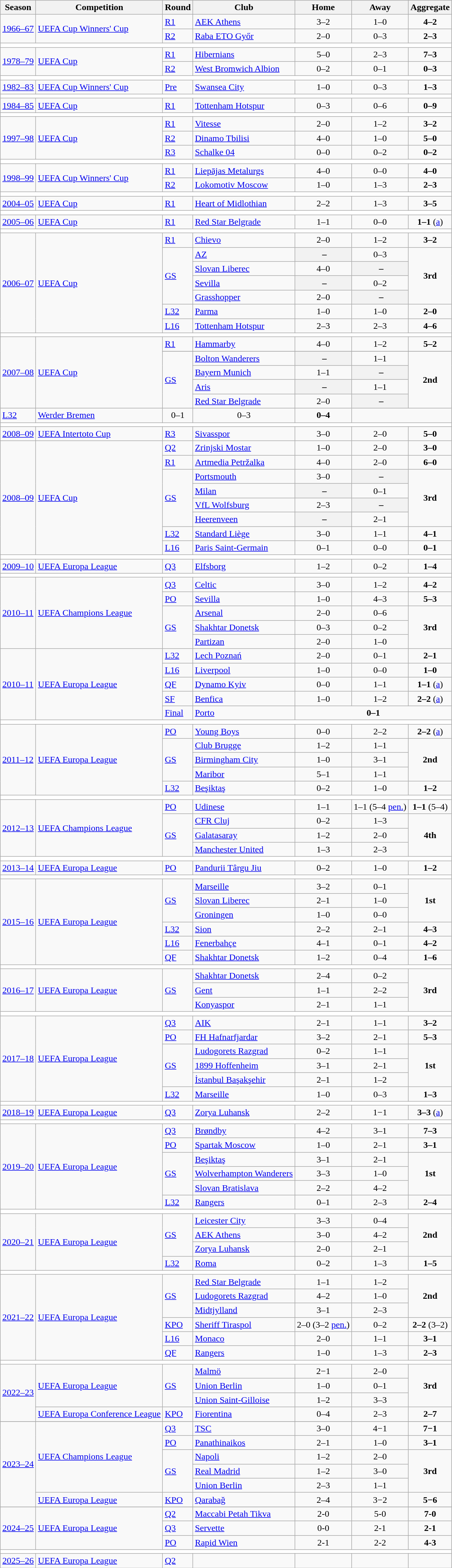<table class="wikitable">
<tr>
<th>Season</th>
<th>Competition</th>
<th>Round</th>
<th>Club</th>
<th>Home</th>
<th>Away</th>
<th>Aggregate</th>
</tr>
<tr>
<td rowspan="2"><a href='#'>1966–67</a></td>
<td rowspan="2"><a href='#'>UEFA Cup Winners' Cup</a></td>
<td><a href='#'>R1</a></td>
<td> <a href='#'>AEK Athens</a></td>
<td style="text-align:center;">3–2</td>
<td style="text-align:center;">1–0</td>
<td style="text-align:center;"><strong>4–2</strong></td>
</tr>
<tr>
<td><a href='#'>R2</a></td>
<td> <a href='#'>Raba ETO Győr</a></td>
<td style="text-align:center;">2–0</td>
<td style="text-align:center;">0–3</td>
<td style="text-align:center;"><strong>2–3</strong></td>
</tr>
<tr>
<td colspan="7" bgcolor=white></td>
</tr>
<tr>
<td rowspan="2"><a href='#'>1978–79</a></td>
<td rowspan="2"><a href='#'>UEFA Cup</a></td>
<td><a href='#'>R1</a></td>
<td> <a href='#'>Hibernians</a></td>
<td style="text-align:center;">5–0</td>
<td style="text-align:center;">2–3</td>
<td style="text-align:center;"><strong>7–3</strong></td>
</tr>
<tr>
<td><a href='#'>R2</a></td>
<td> <a href='#'>West Bromwich Albion</a></td>
<td style="text-align:center;">0–2</td>
<td style="text-align:center;">0–1</td>
<td style="text-align:center;"><strong>0–3</strong></td>
</tr>
<tr>
<td colspan="7" bgcolor=white></td>
</tr>
<tr>
<td><a href='#'>1982–83</a></td>
<td><a href='#'>UEFA Cup Winners' Cup</a></td>
<td><a href='#'>Pre</a></td>
<td> <a href='#'>Swansea City</a></td>
<td style="text-align:center;">1–0</td>
<td style="text-align:center;">0–3</td>
<td style="text-align:center;"><strong>1–3</strong></td>
</tr>
<tr>
<td colspan="7" bgcolor=white></td>
</tr>
<tr>
<td><a href='#'>1984–85</a></td>
<td><a href='#'>UEFA Cup</a></td>
<td><a href='#'>R1</a></td>
<td> <a href='#'>Tottenham Hotspur</a></td>
<td style="text-align:center;">0–3</td>
<td style="text-align:center;">0–6</td>
<td style="text-align:center;"><strong>0–9</strong></td>
</tr>
<tr>
<td colspan="7" bgcolor=white></td>
</tr>
<tr>
<td rowspan="3"><a href='#'>1997–98</a></td>
<td rowspan="3"><a href='#'>UEFA Cup</a></td>
<td><a href='#'>R1</a></td>
<td> <a href='#'>Vitesse</a></td>
<td style="text-align:center;">2–0</td>
<td style="text-align:center;">1–2</td>
<td style="text-align:center;"><strong>3–2</strong></td>
</tr>
<tr>
<td><a href='#'>R2</a></td>
<td> <a href='#'>Dinamo Tbilisi</a></td>
<td style="text-align:center;">4–0</td>
<td style="text-align:center;">1–0</td>
<td style="text-align:center;"><strong>5–0</strong></td>
</tr>
<tr>
<td><a href='#'>R3</a></td>
<td> <a href='#'>Schalke 04</a></td>
<td style="text-align:center;">0–0</td>
<td style="text-align:center;">0–2</td>
<td style="text-align:center;"><strong>0–2</strong></td>
</tr>
<tr>
<td colspan="7" bgcolor=white></td>
</tr>
<tr>
<td rowspan="2"><a href='#'>1998–99</a></td>
<td rowspan="2"><a href='#'>UEFA Cup Winners' Cup</a></td>
<td><a href='#'>R1</a></td>
<td> <a href='#'>Liepājas Metalurgs</a></td>
<td style="text-align:center;">4–0</td>
<td style="text-align:center;">0–0</td>
<td style="text-align:center;"><strong>4–0</strong></td>
</tr>
<tr>
<td><a href='#'>R2</a></td>
<td> <a href='#'>Lokomotiv Moscow</a></td>
<td style="text-align:center;">1–0</td>
<td style="text-align:center;">1–3</td>
<td style="text-align:center;"><strong>2–3</strong></td>
</tr>
<tr>
<td colspan="7" bgcolor=white></td>
</tr>
<tr>
<td><a href='#'>2004–05</a></td>
<td><a href='#'>UEFA Cup</a></td>
<td><a href='#'>R1</a></td>
<td> <a href='#'>Heart of Midlothian</a></td>
<td style="text-align:center;">2–2</td>
<td style="text-align:center;">1–3</td>
<td style="text-align:center;"><strong>3–5</strong></td>
</tr>
<tr>
<td colspan="7" bgcolor=white></td>
</tr>
<tr>
<td><a href='#'>2005–06</a></td>
<td><a href='#'>UEFA Cup</a></td>
<td><a href='#'>R1</a></td>
<td> <a href='#'>Red Star Belgrade</a></td>
<td style="text-align:center;">1–1</td>
<td style="text-align:center;">0–0</td>
<td style="text-align:center;"><strong>1–1</strong> (<a href='#'>a</a>)</td>
</tr>
<tr>
<td colspan="7" bgcolor=white></td>
</tr>
<tr>
<td rowspan="7"><a href='#'>2006–07</a></td>
<td rowspan="7"><a href='#'>UEFA Cup</a></td>
<td><a href='#'>R1</a></td>
<td> <a href='#'>Chievo</a></td>
<td style="text-align:center;">2–0</td>
<td style="text-align:center;">1–2 </td>
<td style="text-align:center;"><strong>3–2</strong></td>
</tr>
<tr>
<td rowspan="4"><a href='#'>GS</a></td>
<td> <a href='#'>AZ</a></td>
<th> –</th>
<td style="text-align:center;">0–3</td>
<td style="text-align:center;" rowspan="4"><strong>3rd</strong></td>
</tr>
<tr>
<td> <a href='#'>Slovan Liberec</a></td>
<td style="text-align:center;">4–0</td>
<th> –</th>
</tr>
<tr>
<td> <a href='#'>Sevilla</a></td>
<th> –</th>
<td style="text-align:center;">0–2</td>
</tr>
<tr>
<td> <a href='#'>Grasshopper</a></td>
<td style="text-align:center;">2–0</td>
<th> –</th>
</tr>
<tr>
<td><a href='#'>L32</a></td>
<td> <a href='#'>Parma</a></td>
<td style="text-align:center;">1–0</td>
<td style="text-align:center;">1–0</td>
<td style="text-align:center;"><strong>2–0</strong></td>
</tr>
<tr>
<td><a href='#'>L16</a></td>
<td> <a href='#'>Tottenham Hotspur</a></td>
<td style="text-align:center;">2–3</td>
<td style="text-align:center;">2–3</td>
<td style="text-align:center;"><strong>4–6</strong></td>
</tr>
<tr>
<td colspan="7" bgcolor=white></td>
</tr>
<tr>
<td rowspan="6"><a href='#'>2007–08</a></td>
<td rowspan="6"><a href='#'>UEFA Cup</a></td>
<td><a href='#'>R1</a></td>
<td> <a href='#'>Hammarby</a></td>
<td style="text-align:center;">4–0</td>
<td style="text-align:center;">1–2</td>
<td style="text-align:center;"><strong>5–2</strong></td>
</tr>
<tr>
</tr>
<tr>
<td rowspan="4"><a href='#'>GS</a></td>
<td> <a href='#'>Bolton Wanderers</a></td>
<th> –</th>
<td style="text-align:center;">1–1</td>
<td style="text-align:center;" rowspan="4"><strong>2nd</strong></td>
</tr>
<tr>
<td> <a href='#'>Bayern Munich</a></td>
<td style="text-align:center;">1–1</td>
<th> –</th>
</tr>
<tr>
<td> <a href='#'>Aris</a></td>
<th> –</th>
<td style="text-align:center;">1–1</td>
</tr>
<tr>
<td> <a href='#'>Red Star Belgrade</a></td>
<td style="text-align:center;">2–0</td>
<th> –</th>
</tr>
<tr>
<td><a href='#'>L32</a></td>
<td> <a href='#'>Werder Bremen</a></td>
<td style="text-align:center;">0–1</td>
<td style="text-align:center;">0–3</td>
<td style="text-align:center;"><strong>0–4</strong></td>
</tr>
<tr>
<td colspan="7" bgcolor=white></td>
</tr>
<tr>
<td><a href='#'>2008–09</a></td>
<td><a href='#'>UEFA Intertoto Cup</a></td>
<td><a href='#'>R3</a></td>
<td> <a href='#'>Sivasspor</a></td>
<td style="text-align:center;">3–0</td>
<td style="text-align:center;">2–0</td>
<td style="text-align:center;"><strong>5–0</strong></td>
</tr>
<tr>
<td rowspan="8"><a href='#'>2008–09</a></td>
<td rowspan="8"><a href='#'>UEFA Cup</a></td>
<td><a href='#'>Q2</a></td>
<td> <a href='#'>Zrinjski Mostar</a></td>
<td style="text-align:center;">1–0</td>
<td style="text-align:center;">2–0</td>
<td style="text-align:center;"><strong>3–0</strong></td>
</tr>
<tr>
<td><a href='#'>R1</a></td>
<td> <a href='#'>Artmedia Petržalka</a></td>
<td style="text-align:center;">4–0</td>
<td style="text-align:center;">2–0</td>
<td style="text-align:center;"><strong>6–0</strong></td>
</tr>
<tr>
<td rowspan="4"><a href='#'>GS</a></td>
<td> <a href='#'>Portsmouth</a></td>
<td style="text-align:center;">3–0</td>
<th> –</th>
<td style="text-align:center;" rowspan="4"><strong>3rd</strong></td>
</tr>
<tr>
<td> <a href='#'>Milan</a></td>
<th> –</th>
<td style="text-align:center;">0–1</td>
</tr>
<tr>
<td> <a href='#'>VfL Wolfsburg</a></td>
<td style="text-align:center;">2–3</td>
<th> –</th>
</tr>
<tr>
<td> <a href='#'>Heerenveen</a></td>
<th> –</th>
<td style="text-align:center;">2–1</td>
</tr>
<tr>
<td><a href='#'>L32</a></td>
<td> <a href='#'>Standard Liège</a></td>
<td style="text-align:center;">3–0</td>
<td style="text-align:center;">1–1</td>
<td style="text-align:center;"><strong>4–1</strong></td>
</tr>
<tr>
<td><a href='#'>L16</a></td>
<td> <a href='#'>Paris Saint-Germain</a></td>
<td style="text-align:center;">0–1</td>
<td style="text-align:center;">0–0</td>
<td style="text-align:center;"><strong>0–1</strong></td>
</tr>
<tr>
<td colspan="7" bgcolor=white></td>
</tr>
<tr>
<td><a href='#'>2009–10</a></td>
<td><a href='#'>UEFA Europa League</a></td>
<td><a href='#'>Q3</a></td>
<td> <a href='#'>Elfsborg</a></td>
<td style="text-align:center;">1–2</td>
<td style="text-align:center;">0–2</td>
<td style="text-align:center;"><strong>1–4</strong></td>
</tr>
<tr>
<td colspan="7" bgcolor=white></td>
</tr>
<tr>
<td rowspan="5"><a href='#'>2010–11</a></td>
<td rowspan="5"><a href='#'>UEFA Champions League</a></td>
<td><a href='#'>Q3</a></td>
<td> <a href='#'>Celtic</a></td>
<td style="text-align:center;">3–0</td>
<td style="text-align:center;">1–2</td>
<td style="text-align:center;"><strong>4–2</strong></td>
</tr>
<tr>
<td><a href='#'>PO</a></td>
<td> <a href='#'>Sevilla</a></td>
<td style="text-align:center;">1–0</td>
<td style="text-align:center;">4–3</td>
<td style="text-align:center;"><strong>5–3</strong></td>
</tr>
<tr>
<td rowspan="3"><a href='#'>GS</a></td>
<td> <a href='#'>Arsenal</a></td>
<td style="text-align:center;">2–0</td>
<td style="text-align:center;">0–6</td>
<td style="text-align:center;" rowspan="3"><strong>3rd</strong></td>
</tr>
<tr>
<td> <a href='#'>Shakhtar Donetsk</a></td>
<td style="text-align:center;">0–3</td>
<td style="text-align:center;">0–2</td>
</tr>
<tr>
<td> <a href='#'>Partizan</a></td>
<td style="text-align:center;">2–0</td>
<td style="text-align:center;">1–0</td>
</tr>
<tr>
<td rowspan="5"><a href='#'>2010–11</a></td>
<td rowspan="5"><a href='#'>UEFA Europa League</a></td>
<td><a href='#'>L32</a></td>
<td> <a href='#'>Lech Poznań</a></td>
<td style="text-align:center;">2–0</td>
<td style="text-align:center;">0–1</td>
<td style="text-align:center;"><strong>2–1</strong></td>
</tr>
<tr>
<td><a href='#'>L16</a></td>
<td> <a href='#'>Liverpool</a></td>
<td style="text-align:center;">1–0</td>
<td style="text-align:center;">0–0</td>
<td style="text-align:center;"><strong>1–0</strong></td>
</tr>
<tr>
<td><a href='#'>QF</a></td>
<td> <a href='#'>Dynamo Kyiv</a></td>
<td style="text-align:center;">0–0</td>
<td style="text-align:center;">1–1</td>
<td style="text-align:center;"><strong>1–1</strong> (<a href='#'>a</a>)</td>
</tr>
<tr>
<td><a href='#'>SF</a></td>
<td> <a href='#'>Benfica</a></td>
<td style="text-align:center;">1–0</td>
<td style="text-align:center;">1–2</td>
<td style="text-align:center;"><strong>2–2</strong> (<a href='#'>a</a>)</td>
</tr>
<tr>
<td><a href='#'>Final</a></td>
<td> <a href='#'>Porto</a></td>
<td style="text-align:center;" colspan="3"><strong>0–1</strong></td>
</tr>
<tr>
<td colspan="7" bgcolor=white></td>
</tr>
<tr>
<td rowspan="5"><a href='#'>2011–12</a></td>
<td rowspan="5"><a href='#'>UEFA Europa League</a></td>
<td><a href='#'>PO</a></td>
<td> <a href='#'>Young Boys</a></td>
<td style="text-align:center;">0–0</td>
<td style="text-align:center;">2–2</td>
<td style="text-align:center;"><strong>2–2</strong> (<a href='#'>a</a>)</td>
</tr>
<tr>
<td rowspan="3"><a href='#'>GS</a></td>
<td> <a href='#'>Club Brugge</a></td>
<td style="text-align:center;">1–2</td>
<td style="text-align:center;">1–1</td>
<td style="text-align:center;" rowspan="3"><strong>2nd</strong></td>
</tr>
<tr>
<td> <a href='#'>Birmingham City</a></td>
<td style="text-align:center;">1–0</td>
<td style="text-align:center;">3–1</td>
</tr>
<tr>
<td> <a href='#'>Maribor</a></td>
<td style="text-align:center;">5–1</td>
<td style="text-align:center;">1–1</td>
</tr>
<tr>
<td><a href='#'>L32</a></td>
<td> <a href='#'>Beşiktaş</a></td>
<td style="text-align:center;">0–2</td>
<td style="text-align:center;">1–0</td>
<td style="text-align:center;"><strong>1–2</strong></td>
</tr>
<tr>
<td colspan="7" bgcolor=white></td>
</tr>
<tr>
<td rowspan="4"><a href='#'>2012–13</a></td>
<td rowspan="4"><a href='#'>UEFA Champions League</a></td>
<td><a href='#'>PO</a></td>
<td> <a href='#'>Udinese</a></td>
<td style="text-align:center;">1–1</td>
<td style="text-align:center;">1–1 (5–4 <a href='#'>pen.</a>)</td>
<td style="text-align:center;"><strong>1–1</strong> (5–4)</td>
</tr>
<tr>
<td rowspan="3"><a href='#'>GS</a></td>
<td> <a href='#'>CFR Cluj</a></td>
<td style="text-align:center;">0–2</td>
<td style="text-align:center;">1–3</td>
<td style="text-align:center;" rowspan="3"><strong>4th</strong></td>
</tr>
<tr>
<td> <a href='#'>Galatasaray</a></td>
<td style="text-align:center;">1–2</td>
<td style="text-align:center;">2–0</td>
</tr>
<tr>
<td> <a href='#'>Manchester United</a></td>
<td style="text-align:center;">1–3</td>
<td style="text-align:center;">2–3</td>
</tr>
<tr>
<td colspan="7" bgcolor=white></td>
</tr>
<tr>
<td><a href='#'>2013–14</a></td>
<td><a href='#'>UEFA Europa League</a></td>
<td><a href='#'>PO</a></td>
<td> <a href='#'>Pandurii Târgu Jiu</a></td>
<td style="text-align:center;">0–2 </td>
<td style="text-align:center;">1–0</td>
<td style="text-align:center;"><strong>1–2</strong></td>
</tr>
<tr>
<td colspan="7" bgcolor=white></td>
</tr>
<tr>
<td rowspan="6"><a href='#'>2015–16</a></td>
<td rowspan="6"><a href='#'>UEFA Europa League</a></td>
<td rowspan="3"><a href='#'>GS</a></td>
<td> <a href='#'>Marseille</a></td>
<td style="text-align:center;">3–2</td>
<td style="text-align:center;">0–1</td>
<td style="text-align:center;" rowspan="3"><strong>1st</strong></td>
</tr>
<tr>
<td> <a href='#'>Slovan Liberec</a></td>
<td style="text-align:center;">2–1</td>
<td style="text-align:center;">1–0</td>
</tr>
<tr>
<td> <a href='#'>Groningen</a></td>
<td style="text-align:center;">1–0</td>
<td style="text-align:center;">0–0</td>
</tr>
<tr>
<td><a href='#'>L32</a></td>
<td> <a href='#'>Sion</a></td>
<td style="text-align:center;">2–2</td>
<td style="text-align:center;">2–1</td>
<td style="text-align:center;"><strong>4–3</strong></td>
</tr>
<tr>
<td><a href='#'>L16</a></td>
<td> <a href='#'>Fenerbahçe</a></td>
<td style="text-align:center;">4–1</td>
<td style="text-align:center;">0–1</td>
<td style="text-align:center;"><strong> 4–2 </strong></td>
</tr>
<tr>
<td><a href='#'>QF</a></td>
<td> <a href='#'>Shakhtar Donetsk</a></td>
<td style="text-align:center;">1–2</td>
<td style="text-align:center;">0–4</td>
<td style="text-align:center;"><strong>1–6 </strong></td>
</tr>
<tr>
<td colspan="7" bgcolor=white></td>
</tr>
<tr>
<td rowspan="3"><a href='#'>2016–17</a></td>
<td rowspan="3"><a href='#'>UEFA Europa League</a></td>
<td rowspan="3"><a href='#'>GS</a></td>
<td> <a href='#'>Shakhtar Donetsk</a></td>
<td style="text-align:center;">2–4</td>
<td style="text-align:center;">0–2</td>
<td style="text-align:center;" rowspan="3"><strong>3rd</strong></td>
</tr>
<tr>
<td> <a href='#'>Gent</a></td>
<td style="text-align:center;">1–1</td>
<td style="text-align:center;">2–2</td>
</tr>
<tr>
<td> <a href='#'>Konyaspor</a></td>
<td style="text-align:center;">2–1</td>
<td style="text-align:center;">1–1</td>
</tr>
<tr>
<td colspan="7" bgcolor=white></td>
</tr>
<tr>
<td rowspan="6"><a href='#'>2017–18</a></td>
<td rowspan="6"><a href='#'>UEFA Europa League</a></td>
<td><a href='#'>Q3</a></td>
<td> <a href='#'>AIK</a></td>
<td style="text-align:center;">2–1 </td>
<td style="text-align:center;">1–1</td>
<td style="text-align:center;"><strong>3–2</strong></td>
</tr>
<tr>
<td><a href='#'>PO</a></td>
<td> <a href='#'>FH Hafnarfjardar</a></td>
<td style="text-align:center;">3–2</td>
<td style="text-align:center;">2–1</td>
<td style="text-align:center;"><strong>5–3</strong></td>
</tr>
<tr>
<td rowspan="3"><a href='#'>GS</a></td>
<td> <a href='#'>Ludogorets Razgrad</a></td>
<td style="text-align:center;">0–2</td>
<td style="text-align:center;">1–1</td>
<td style="text-align:center;" rowspan="3"><strong>1st</strong></td>
</tr>
<tr>
<td> <a href='#'>1899 Hoffenheim</a></td>
<td style="text-align:center;">3–1</td>
<td style="text-align:center;">2–1</td>
</tr>
<tr>
<td> <a href='#'>İstanbul Başakşehir</a></td>
<td style="text-align:center;">2–1</td>
<td style="text-align:center;">1–2</td>
</tr>
<tr>
<td rowspan="1"><a href='#'>L32</a></td>
<td> <a href='#'>Marseille</a></td>
<td style="text-align:center;">1–0</td>
<td style="text-align:center;">0–3</td>
<td style="text-align:center;"><strong>1–3</strong></td>
</tr>
<tr>
<td colspan="7" bgcolor=white></td>
</tr>
<tr>
<td><a href='#'>2018–19</a></td>
<td><a href='#'>UEFA Europa League</a></td>
<td><a href='#'>Q3</a></td>
<td> <a href='#'>Zorya Luhansk</a></td>
<td style="text-align:center;">2–2</td>
<td style="text-align:center;">1−1</td>
<td style="text-align:center;"><strong>3–3</strong> (<a href='#'>a</a>)</td>
</tr>
<tr>
<td colspan="7" bgcolor=white></td>
</tr>
<tr>
<td rowspan="6"><a href='#'>2019–20</a></td>
<td rowspan="6"><a href='#'>UEFA Europa League</a></td>
<td><a href='#'>Q3</a></td>
<td> <a href='#'>Brøndby</a></td>
<td style="text-align:center;">4–2</td>
<td style="text-align:center;">3–1</td>
<td style="text-align:center;"><strong>7–3</strong></td>
</tr>
<tr>
<td><a href='#'>PO</a></td>
<td> <a href='#'>Spartak Moscow</a></td>
<td style="text-align:center;">1–0</td>
<td style="text-align:center;">2–1</td>
<td style="text-align:center;"><strong>3–1</strong></td>
</tr>
<tr>
<td rowspan="3"><a href='#'>GS</a></td>
<td> <a href='#'>Beşiktaş</a></td>
<td style="text-align:center;">3–1</td>
<td style="text-align:center;">2–1</td>
<td style="text-align:center;" rowspan="3"><strong>1st</strong></td>
</tr>
<tr>
<td> <a href='#'>Wolverhampton Wanderers</a></td>
<td style="text-align:center;">3–3</td>
<td style="text-align:center;">1–0</td>
</tr>
<tr>
<td> <a href='#'>Slovan Bratislava</a></td>
<td style="text-align:center;">2–2</td>
<td style="text-align:center;">4–2</td>
</tr>
<tr>
<td><a href='#'>L32</a></td>
<td> <a href='#'>Rangers</a></td>
<td style="text-align:center;">0–1</td>
<td style="text-align:center;">2–3</td>
<td style="text-align:center;"><strong>2–4</strong></td>
</tr>
<tr>
<td colspan="7" bgcolor=white></td>
</tr>
<tr>
<td rowspan="4"><a href='#'>2020–21</a></td>
<td rowspan="4"><a href='#'>UEFA Europa League</a></td>
<td rowspan="3"><a href='#'>GS</a></td>
<td> <a href='#'>Leicester City</a></td>
<td style="text-align:center;">3–3</td>
<td style="text-align:center;">0–4</td>
<td style="text-align:center;" rowspan="3"><strong>2nd</strong></td>
</tr>
<tr>
<td> <a href='#'>AEK Athens</a></td>
<td style="text-align:center;">3–0</td>
<td style="text-align:center;">4–2</td>
</tr>
<tr>
<td> <a href='#'>Zorya Luhansk</a></td>
<td style="text-align:center;">2–0</td>
<td style="text-align:center;">2–1</td>
</tr>
<tr>
<td><a href='#'>L32</a></td>
<td> <a href='#'>Roma</a></td>
<td style="text-align:center;">0–2</td>
<td style="text-align:center;">1–3</td>
<td style="text-align:center;"><strong>1–5</strong></td>
</tr>
<tr>
<td colspan="7" bgcolor=white></td>
</tr>
<tr>
<td rowspan="6"><a href='#'>2021–22</a></td>
<td rowspan="6"><a href='#'>UEFA Europa League</a></td>
<td rowspan="3"><a href='#'>GS</a></td>
<td> <a href='#'>Red Star Belgrade</a></td>
<td style="text-align:center;">1–1</td>
<td style="text-align:center;">1–2</td>
<td style="text-align:center;" rowspan="3"><strong>2nd</strong></td>
</tr>
<tr>
<td> <a href='#'>Ludogorets Razgrad</a></td>
<td style="text-align:center;">4–2</td>
<td style="text-align:center;">1–0</td>
</tr>
<tr>
<td> <a href='#'>Midtjylland</a></td>
<td style="text-align:center;">3–1</td>
<td style="text-align:center;">2–3</td>
</tr>
<tr>
<td><a href='#'>KPO</a></td>
<td> <a href='#'>Sheriff Tiraspol</a></td>
<td align=center>2–0 (3–2 <a href='#'>pen.</a>)</td>
<td align=center>0–2</td>
<td align=center><strong>2–2</strong> (3–2)</td>
</tr>
<tr>
<td><a href='#'>L16</a></td>
<td> <a href='#'>Monaco</a></td>
<td align=center>2–0</td>
<td align=center>1–1</td>
<td align=center><strong>3–1</strong></td>
</tr>
<tr>
<td><a href='#'>QF</a></td>
<td> <a href='#'>Rangers</a></td>
<td align=center>1–0</td>
<td align=center>1–3</td>
<td align=center><strong>2–3</strong></td>
</tr>
<tr>
<td colspan="7" bgcolor=white></td>
</tr>
<tr>
<td rowspan="4"><a href='#'>2022–23</a></td>
<td rowspan="3"><a href='#'>UEFA Europa League</a></td>
<td rowspan="3"><a href='#'>GS</a></td>
<td> <a href='#'>Malmö</a></td>
<td style="text-align:center;">2−1</td>
<td style="text-align:center;">2–0</td>
<td style="text-align:center;" rowspan="3"><strong>3rd</strong></td>
</tr>
<tr>
<td> <a href='#'>Union Berlin</a></td>
<td style="text-align:center;">1–0</td>
<td style="text-align:center;">0–1</td>
</tr>
<tr>
<td> <a href='#'>Union Saint-Gilloise</a></td>
<td style="text-align:center;">1–2</td>
<td style="text-align:center;">3–3</td>
</tr>
<tr>
<td rowspan="1"><a href='#'>UEFA Europa Conference League</a></td>
<td><a href='#'>KPO</a></td>
<td> <a href='#'>Fiorentina</a></td>
<td style="text-align:center;">0–4</td>
<td style="text-align:center;">2–3</td>
<td style="text-align:center;"><strong>2–7</strong></td>
</tr>
<tr>
</tr>
<tr>
<td rowspan="6"><a href='#'>2023–24</a></td>
<td rowspan="5"><a href='#'>UEFA Champions League</a></td>
<td><a href='#'>Q3</a></td>
<td> <a href='#'>TSC</a></td>
<td style="text-align:center;">3–0</td>
<td style="text-align:center;">4−1</td>
<td style="text-align:center;"><strong>7−1</strong></td>
</tr>
<tr>
<td><a href='#'>PO</a></td>
<td> <a href='#'>Panathinaikos</a></td>
<td style="text-align:center;">2–1</td>
<td style="text-align:center;">1–0</td>
<td style="text-align:center;"><strong>3–1</strong></td>
</tr>
<tr>
<td rowspan="3"><a href='#'>GS</a></td>
<td> <a href='#'>Napoli</a></td>
<td style="text-align:center;">1–2</td>
<td style="text-align:center;">2–0</td>
<td style="text-align:center;" rowspan="3"><strong>3rd</strong></td>
</tr>
<tr>
<td> <a href='#'>Real Madrid</a></td>
<td style="text-align:center;">1–2</td>
<td style="text-align:center;">3–0</td>
</tr>
<tr>
<td> <a href='#'>Union Berlin</a></td>
<td style="text-align:center;">2–3</td>
<td style="text-align:center;">1–1</td>
</tr>
<tr>
<td rowspan="1"><a href='#'>UEFA Europa League</a></td>
<td><a href='#'>KPO</a></td>
<td> <a href='#'>Qarabağ</a></td>
<td style="text-align:center;">2–4</td>
<td style="text-align:center;">3−2</td>
<td style="text-align:center;"><strong>5−6</strong></td>
</tr>
<tr>
</tr>
<tr>
<td rowspan="3"><a href='#'>2024–25</a></td>
<td rowspan="3"><a href='#'>UEFA Europa League</a></td>
<td><a href='#'>Q2</a></td>
<td> <a href='#'>Maccabi Petah Tikva</a></td>
<td style="text-align:center;">2-0</td>
<td style="text-align:center;">5-0</td>
<td style="text-align:center;"><strong>7-0</strong></td>
</tr>
<tr>
<td><a href='#'>Q3</a></td>
<td> <a href='#'>Servette</a></td>
<td style="text-align:center;">0-0</td>
<td style="text-align:center;">2-1</td>
<td style="text-align:center;"><strong>2-1</strong></td>
</tr>
<tr>
<td><a href='#'>PO</a></td>
<td> <a href='#'>Rapid Wien</a></td>
<td style="text-align:center;">2-1</td>
<td style="text-align:center;">2-2</td>
<td style="text-align:center;"><strong>4-3</strong></td>
</tr>
<tr>
<td colspan="7" bgcolor=white></td>
</tr>
<tr>
<td><a href='#'>2025–26</a></td>
<td><a href='#'>UEFA Europa League</a></td>
<td><a href='#'>Q2</a></td>
<td></td>
<td style="text-align:center;"></td>
<td style="text-align:center;"></td>
<td style="text-align:center;"></td>
</tr>
</table>
